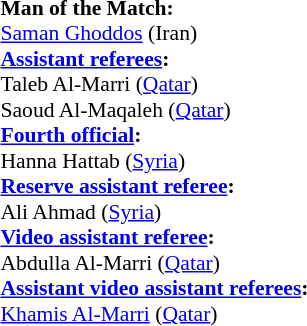<table style="width:100%; font-size:90%;">
<tr>
<td><br><strong>Man of the Match:</strong>
<br><a href='#'>Saman Ghoddos</a> (Iran)<br><strong><a href='#'>Assistant referees</a>:</strong>
<br>Taleb Al-Marri (<a href='#'>Qatar</a>)
<br>Saoud Al-Maqaleh (<a href='#'>Qatar</a>)
<br><strong><a href='#'>Fourth official</a>:</strong>
<br>Hanna Hattab (<a href='#'>Syria</a>)
<br><strong><a href='#'>Reserve assistant referee</a>:</strong>
<br>Ali Ahmad (<a href='#'>Syria</a>)
<br><strong><a href='#'>Video assistant referee</a>:</strong>
<br>Abdulla Al-Marri (<a href='#'>Qatar</a>)
<br><strong><a href='#'>Assistant video assistant referees</a>:</strong>
<br><a href='#'>Khamis Al-Marri</a> (<a href='#'>Qatar</a>)</td>
</tr>
</table>
